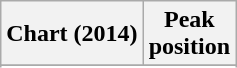<table class="wikitable sortable plainrowheaders">
<tr>
<th>Chart (2014)</th>
<th>Peak<br>position</th>
</tr>
<tr>
</tr>
<tr>
</tr>
<tr>
</tr>
<tr>
</tr>
</table>
